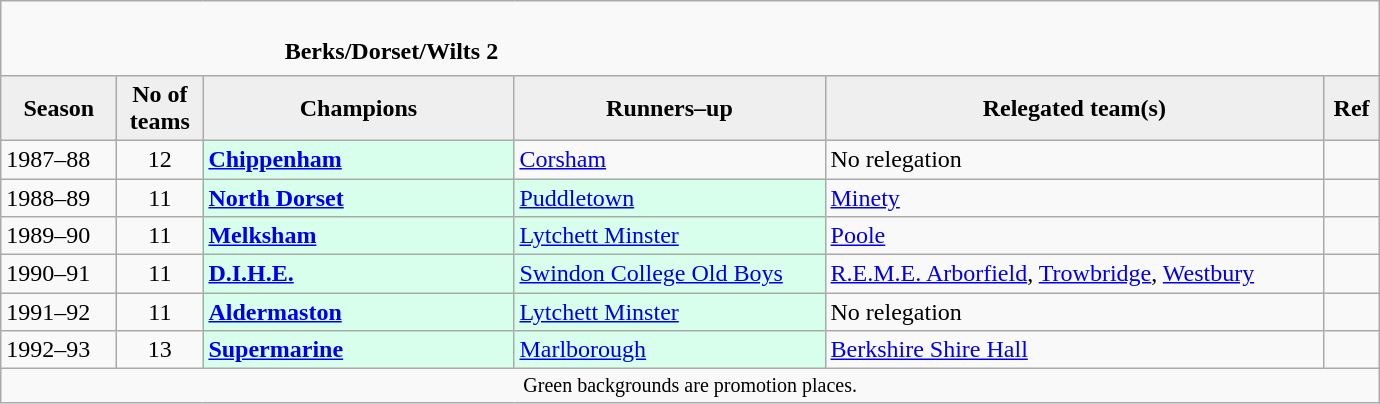<table class="wikitable" style="text-align: left;">
<tr>
<td colspan="11" cellpadding="0" cellspacing="0"><br><table border="0" style="width:100%;" cellpadding="0" cellspacing="0">
<tr>
<td style="width:20%; border:0;"></td>
<td style="border:0;"><strong>Berks/Dorset/Wilts 2</strong></td>
<td style="width:20%; border:0;"></td>
</tr>
</table>
</td>
</tr>
<tr>
<th style="background:#efefef; width:70px;">Season</th>
<th style="background:#efefef; width:50px;">No of teams</th>
<th style="background:#efefef; width:200px;">Champions</th>
<th style="background:#efefef; width:200px;">Runners–up</th>
<th style="background:#efefef; width:325px;">Relegated team(s)</th>
<th style="background:#efefef; width:30px;">Ref</th>
</tr>
<tr align=left>
<td>1987–88</td>
<td style="text-align: center;">12</td>
<td style="background:#d8ffeb;"><strong><a href='#'>Chippenham</a></strong></td>
<td><a href='#'>Corsham</a></td>
<td>No relegation</td>
<td></td>
</tr>
<tr>
<td>1988–89</td>
<td style="text-align: center;">11</td>
<td style="background:#d8ffeb;"><strong><a href='#'>North Dorset</a></strong></td>
<td style="background:#d8ffeb;"><a href='#'>Puddletown</a></td>
<td><a href='#'>Minety</a></td>
<td></td>
</tr>
<tr>
<td>1989–90</td>
<td style="text-align: center;">11</td>
<td style="background:#d8ffeb;"><strong><a href='#'>Melksham</a></strong></td>
<td style="background:#d8ffeb;"><a href='#'>Lytchett Minster</a></td>
<td><a href='#'>Poole</a></td>
<td></td>
</tr>
<tr>
<td>1990–91</td>
<td style="text-align: center;">11</td>
<td style="background:#d8ffeb;"><strong><a href='#'>D.I.H.E.</a></strong></td>
<td style="background:#d8ffeb;"><a href='#'>Swindon College Old Boys</a></td>
<td><a href='#'>R.E.M.E. Arborfield</a>, <a href='#'>Trowbridge</a>, <a href='#'>Westbury</a></td>
<td></td>
</tr>
<tr>
<td>1991–92</td>
<td style="text-align: center;">11</td>
<td style="background:#d8ffeb;"><strong><a href='#'>Aldermaston</a></strong></td>
<td style="background:#d8ffeb;"><a href='#'>Lytchett Minster</a></td>
<td>No relegation</td>
<td></td>
</tr>
<tr>
<td>1992–93</td>
<td style="text-align: center;">13</td>
<td style="background:#d8ffeb;"><strong><a href='#'>Supermarine</a></strong></td>
<td style="background:#d8ffeb;"><a href='#'>Marlborough</a></td>
<td><a href='#'>Berkshire Shire Hall</a></td>
<td></td>
</tr>
<tr>
<td colspan="15"  style="border:0; font-size:smaller; text-align:center;">Green backgrounds are promotion places.</td>
</tr>
</table>
